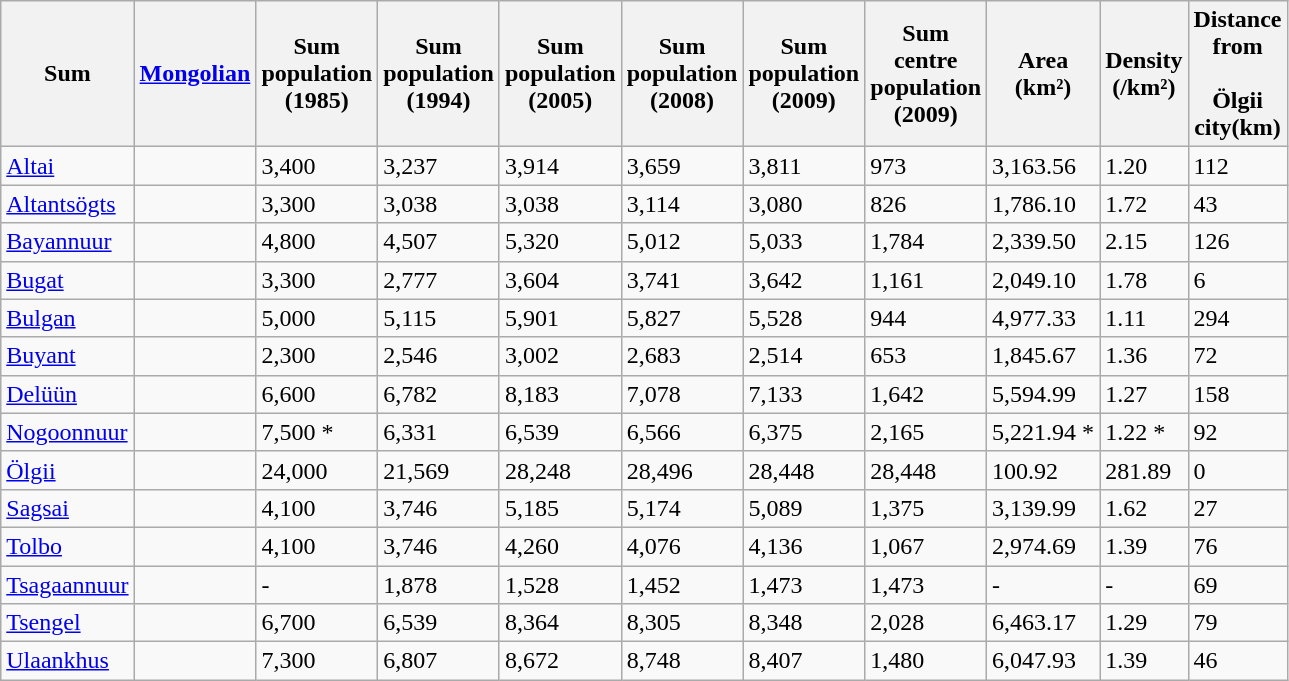<table class="wikitable">
<tr>
<th>Sum</th>
<th><a href='#'>Mongolian</a></th>
<th>Sum<br>population<br>(1985)</th>
<th>Sum<br>population<br>(1994)</th>
<th>Sum<br>population<br>(2005)</th>
<th>Sum<br>population<br>(2008)</th>
<th>Sum<br>population<br>(2009)</th>
<th>Sum<br>centre<br>population<br>(2009)</th>
<th>Area<br>(km²)</th>
<th>Density<br>(/km²)</th>
<th>Distance<br>from<br><br>Ölgii<br>city(km)</th>
</tr>
<tr>
<td><a href='#'>Altai</a></td>
<td></td>
<td>3,400</td>
<td>3,237</td>
<td>3,914</td>
<td>3,659</td>
<td>3,811</td>
<td>973</td>
<td>3,163.56</td>
<td>1.20</td>
<td>112</td>
</tr>
<tr>
<td><a href='#'>Altantsögts</a></td>
<td></td>
<td>3,300</td>
<td>3,038</td>
<td>3,038</td>
<td>3,114</td>
<td>3,080</td>
<td>826</td>
<td>1,786.10</td>
<td>1.72</td>
<td>43</td>
</tr>
<tr>
<td><a href='#'>Bayannuur</a></td>
<td></td>
<td>4,800</td>
<td>4,507</td>
<td>5,320</td>
<td>5,012</td>
<td>5,033</td>
<td>1,784</td>
<td>2,339.50</td>
<td>2.15</td>
<td>126</td>
</tr>
<tr>
<td><a href='#'>Bugat</a></td>
<td></td>
<td>3,300</td>
<td>2,777</td>
<td>3,604</td>
<td>3,741</td>
<td>3,642</td>
<td>1,161</td>
<td>2,049.10</td>
<td>1.78</td>
<td>6</td>
</tr>
<tr>
<td><a href='#'>Bulgan</a></td>
<td></td>
<td>5,000</td>
<td>5,115</td>
<td>5,901</td>
<td>5,827</td>
<td>5,528</td>
<td>944</td>
<td>4,977.33</td>
<td>1.11</td>
<td>294</td>
</tr>
<tr>
<td><a href='#'>Buyant</a></td>
<td></td>
<td>2,300</td>
<td>2,546</td>
<td>3,002</td>
<td>2,683</td>
<td>2,514</td>
<td>653</td>
<td>1,845.67</td>
<td>1.36</td>
<td>72</td>
</tr>
<tr>
<td><a href='#'>Delüün</a></td>
<td></td>
<td>6,600</td>
<td>6,782</td>
<td>8,183</td>
<td>7,078</td>
<td>7,133</td>
<td>1,642</td>
<td>5,594.99</td>
<td>1.27</td>
<td>158</td>
</tr>
<tr>
<td><a href='#'>Nogoonnuur</a></td>
<td></td>
<td>7,500 *</td>
<td>6,331</td>
<td>6,539</td>
<td>6,566</td>
<td>6,375</td>
<td>2,165</td>
<td>5,221.94 *</td>
<td>1.22 *</td>
<td>92</td>
</tr>
<tr>
<td><a href='#'>Ölgii</a></td>
<td></td>
<td>24,000</td>
<td>21,569</td>
<td>28,248</td>
<td>28,496</td>
<td>28,448</td>
<td>28,448</td>
<td>100.92</td>
<td>281.89</td>
<td>0</td>
</tr>
<tr>
<td><a href='#'>Sagsai</a></td>
<td></td>
<td>4,100</td>
<td>3,746</td>
<td>5,185</td>
<td>5,174</td>
<td>5,089</td>
<td>1,375</td>
<td>3,139.99</td>
<td>1.62</td>
<td>27</td>
</tr>
<tr>
<td><a href='#'>Tolbo</a></td>
<td></td>
<td>4,100</td>
<td>3,746</td>
<td>4,260</td>
<td>4,076</td>
<td>4,136</td>
<td>1,067</td>
<td>2,974.69</td>
<td>1.39</td>
<td>76</td>
</tr>
<tr>
<td><a href='#'>Tsagaannuur</a></td>
<td></td>
<td>-</td>
<td>1,878</td>
<td>1,528</td>
<td>1,452</td>
<td>1,473</td>
<td>1,473</td>
<td>-</td>
<td>-</td>
<td>69</td>
</tr>
<tr>
<td><a href='#'>Tsengel</a></td>
<td></td>
<td>6,700</td>
<td>6,539</td>
<td>8,364</td>
<td>8,305</td>
<td>8,348</td>
<td>2,028</td>
<td>6,463.17</td>
<td>1.29</td>
<td>79</td>
</tr>
<tr>
<td><a href='#'>Ulaankhus</a></td>
<td></td>
<td>7,300</td>
<td>6,807</td>
<td>8,672</td>
<td>8,748</td>
<td>8,407</td>
<td>1,480</td>
<td>6,047.93</td>
<td>1.39</td>
<td>46</td>
</tr>
</table>
